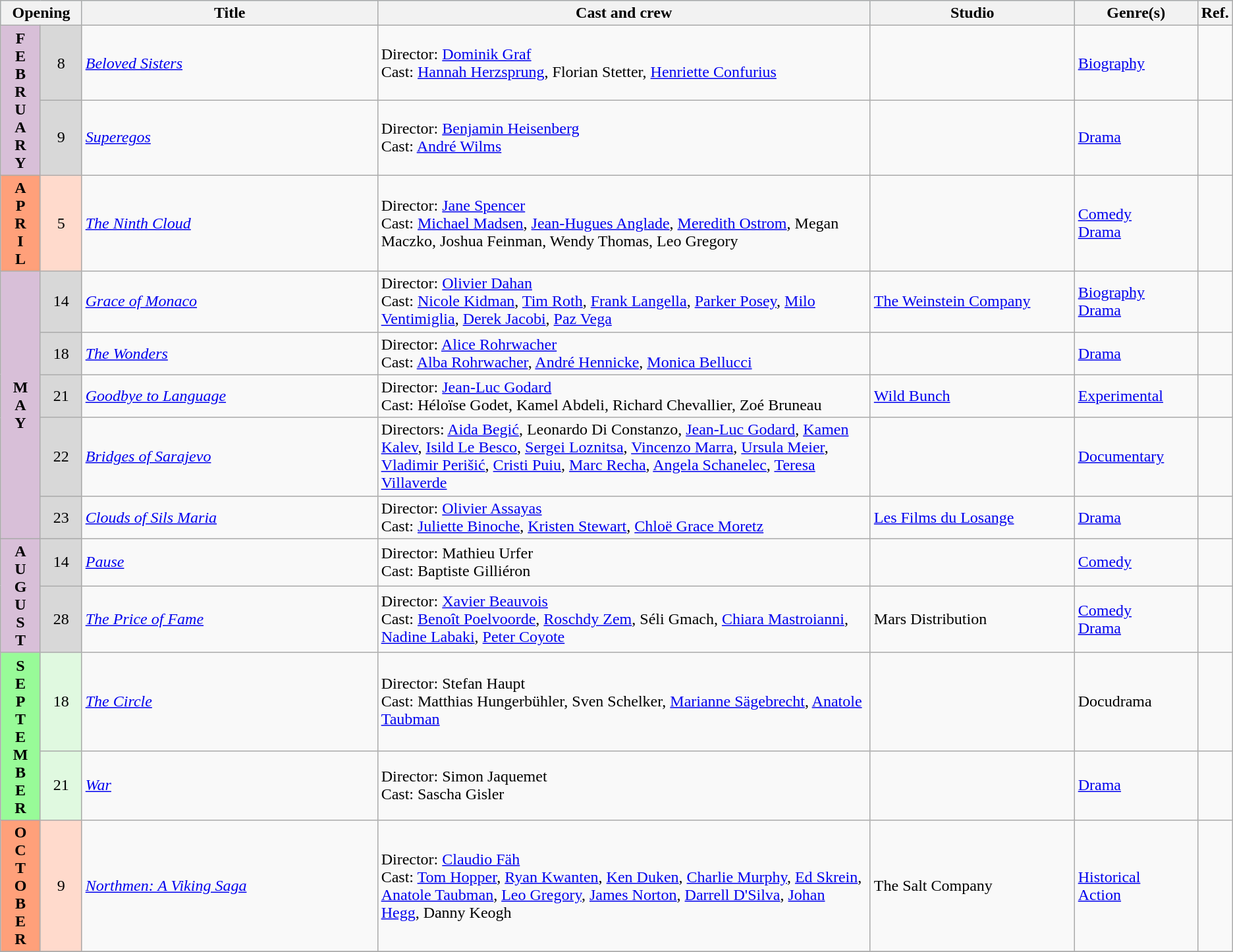<table class="wikitable">
<tr style="background:#b0e0e6; text-align:center;">
<th colspan="2">Opening</th>
<th style="width:24%;">Title</th>
<th style="width:40%;">Cast and crew</th>
<th>Studio</th>
<th style="width:10%;">Genre(s)</th>
<th style="width:2%;">Ref.</th>
</tr>
<tr>
<th rowspan="2" style="text-align:center; background:thistle; textcolor:#000;">F<br>E<br>B<br>R<br>U<br>A<br>R<br>Y</th>
<td rowspan="1" style="text-align:center; background:#d8d8d8;">8</td>
<td><em><a href='#'>Beloved Sisters</a></em></td>
<td>Director: <a href='#'>Dominik Graf</a> <br> Cast: <a href='#'>Hannah Herzsprung</a>, Florian Stetter, <a href='#'>Henriette Confurius</a></td>
<td></td>
<td><a href='#'>Biography</a></td>
<td style="text-align:center"></td>
</tr>
<tr>
<td rowspan="1" style="text-align:center; background:#d8d8d8;">9</td>
<td><em><a href='#'>Superegos</a></em></td>
<td>Director: <a href='#'>Benjamin Heisenberg</a> <br> Cast: <a href='#'>André Wilms</a></td>
<td></td>
<td><a href='#'>Drama</a></td>
<td style="text-align:center"></td>
</tr>
<tr>
<th rowspan="1" style="text-align:center; background:#ffa07a; textcolor:#000;">A<br>P<br>R<br>I<br>L</th>
<td rowspan="1" style="text-align:center; background:#ffdacc;">5</td>
<td><em><a href='#'>The Ninth Cloud</a></em></td>
<td>Director: <a href='#'>Jane Spencer</a> <br> Cast: <a href='#'>Michael Madsen</a>, <a href='#'>Jean-Hugues Anglade</a>, <a href='#'>Meredith Ostrom</a>, Megan Maczko, Joshua Feinman, Wendy Thomas, Leo Gregory</td>
<td></td>
<td><a href='#'>Comedy</a> <br> <a href='#'>Drama</a></td>
<td style="text-align:center"></td>
</tr>
<tr>
<th rowspan="5" style="text-align:center; background:thistle; textcolor:#000;">M<br>A<br>Y</th>
<td rowspan="1" style="text-align:center; background:#d8d8d8;">14</td>
<td><em><a href='#'>Grace of Monaco</a></em></td>
<td>Director: <a href='#'>Olivier Dahan</a> <br> Cast: <a href='#'>Nicole Kidman</a>, <a href='#'>Tim Roth</a>, <a href='#'>Frank Langella</a>, <a href='#'>Parker Posey</a>, <a href='#'>Milo Ventimiglia</a>, <a href='#'>Derek Jacobi</a>, <a href='#'>Paz Vega</a></td>
<td><a href='#'>The Weinstein Company</a></td>
<td><a href='#'>Biography</a> <br> <a href='#'>Drama</a></td>
<td style="text-align:center"></td>
</tr>
<tr>
<td rowspan="1" style="text-align:center; background:#d8d8d8;">18</td>
<td><em><a href='#'>The Wonders</a></em></td>
<td>Director: <a href='#'>Alice Rohrwacher</a> <br> Cast: <a href='#'>Alba Rohrwacher</a>, <a href='#'>André Hennicke</a>, <a href='#'>Monica Bellucci</a></td>
<td></td>
<td><a href='#'>Drama</a></td>
<td style="text-align:center"></td>
</tr>
<tr>
<td rowspan="1" style="text-align:center; background:#d8d8d8;">21</td>
<td><em><a href='#'>Goodbye to Language</a></em></td>
<td>Director: <a href='#'>Jean-Luc Godard</a> <br> Cast: Héloïse Godet, Kamel Abdeli, Richard Chevallier, Zoé Bruneau</td>
<td><a href='#'>Wild Bunch</a></td>
<td><a href='#'>Experimental</a></td>
<td style="text-align:center"></td>
</tr>
<tr>
<td rowspan="1" style="text-align:center; background:#d8d8d8;">22</td>
<td><em><a href='#'>Bridges of Sarajevo</a></em></td>
<td>Directors: <a href='#'>Aida Begić</a>, Leonardo Di Constanzo, <a href='#'>Jean-Luc Godard</a>, <a href='#'>Kamen Kalev</a>, <a href='#'>Isild Le Besco</a>, <a href='#'>Sergei Loznitsa</a>, <a href='#'>Vincenzo Marra</a>, <a href='#'>Ursula Meier</a>, <a href='#'>Vladimir Perišić</a>, <a href='#'>Cristi Puiu</a>, <a href='#'>Marc Recha</a>, <a href='#'>Angela Schanelec</a>, <a href='#'>Teresa Villaverde</a></td>
<td></td>
<td><a href='#'>Documentary</a></td>
<td style="text-align:center"></td>
</tr>
<tr>
<td rowspan="1" style="text-align:center; background:#d8d8d8;">23</td>
<td><em><a href='#'>Clouds of Sils Maria</a></em></td>
<td>Director: <a href='#'>Olivier Assayas</a> <br> Cast: <a href='#'>Juliette Binoche</a>, <a href='#'>Kristen Stewart</a>, <a href='#'>Chloë Grace Moretz</a></td>
<td><a href='#'>Les Films du Losange</a></td>
<td><a href='#'>Drama</a></td>
<td style="text-align:center"></td>
</tr>
<tr>
<th rowspan="2" style="text-align:center; background:thistle; textcolor:#000;">A<br>U<br>G<br>U<br>S<br>T</th>
<td rowspan="1" style="text-align:center; background:#d8d8d8;">14</td>
<td><em><a href='#'>Pause</a></em></td>
<td>Director: Mathieu Urfer <br> Cast: Baptiste Gilliéron</td>
<td></td>
<td><a href='#'>Comedy</a></td>
<td style="text-align:center"></td>
</tr>
<tr>
<td rowspan="1" style="text-align:center; background:#d8d8d8;">28</td>
<td><em><a href='#'>The Price of Fame</a></em></td>
<td>Director: <a href='#'>Xavier Beauvois</a> <br> Cast: <a href='#'>Benoît Poelvoorde</a>, <a href='#'>Roschdy Zem</a>, Séli Gmach, <a href='#'>Chiara Mastroianni</a>, <a href='#'>Nadine Labaki</a>, <a href='#'>Peter Coyote</a></td>
<td>Mars Distribution</td>
<td><a href='#'>Comedy</a> <br> <a href='#'>Drama</a></td>
<td style="text-align:center"></td>
</tr>
<tr>
<th rowspan="2" style="text-align:center; background:#98fb98; textcolor:#000;">S<br>E<br>P<br>T<br>E<br>M<br>B<br>E<br>R</th>
<td rowspan="1" style="text-align:center; background:#e0f9e0;">18</td>
<td><em><a href='#'>The Circle</a></em></td>
<td>Director: Stefan Haupt <br> Cast: Matthias Hungerbühler, Sven Schelker, <a href='#'>Marianne Sägebrecht</a>, <a href='#'>Anatole Taubman</a></td>
<td></td>
<td>Docudrama</td>
<td style="text-align:center"></td>
</tr>
<tr>
<td rowspan="1" style="text-align:center; background:#e0f9e0;">21</td>
<td><em><a href='#'>War</a></em></td>
<td>Director: Simon Jaquemet <br> Cast: 	Sascha Gisler</td>
<td></td>
<td><a href='#'>Drama</a></td>
<td style="text-align:center"></td>
</tr>
<tr>
<th rowspan="1" style="text-align:center; background:#ffa07a; textcolor:#000;">O<br>C<br>T<br>O<br>B<br>E<br>R</th>
<td rowspan="1" style="text-align:center; background:#ffdacc;">9</td>
<td><em><a href='#'>Northmen: A Viking Saga</a></em></td>
<td>Director: <a href='#'>Claudio Fäh</a> <br> Cast: <a href='#'>Tom Hopper</a>, <a href='#'>Ryan Kwanten</a>, <a href='#'>Ken Duken</a>, <a href='#'>Charlie Murphy</a>, <a href='#'>Ed Skrein</a>, <a href='#'>Anatole Taubman</a>, <a href='#'>Leo Gregory</a>, <a href='#'>James Norton</a>, <a href='#'>Darrell D'Silva</a>, <a href='#'>Johan Hegg</a>, Danny Keogh</td>
<td>The Salt Company</td>
<td><a href='#'>Historical</a> <br> <a href='#'>Action</a></td>
<td style="text-align:center"></td>
</tr>
<tr>
</tr>
</table>
